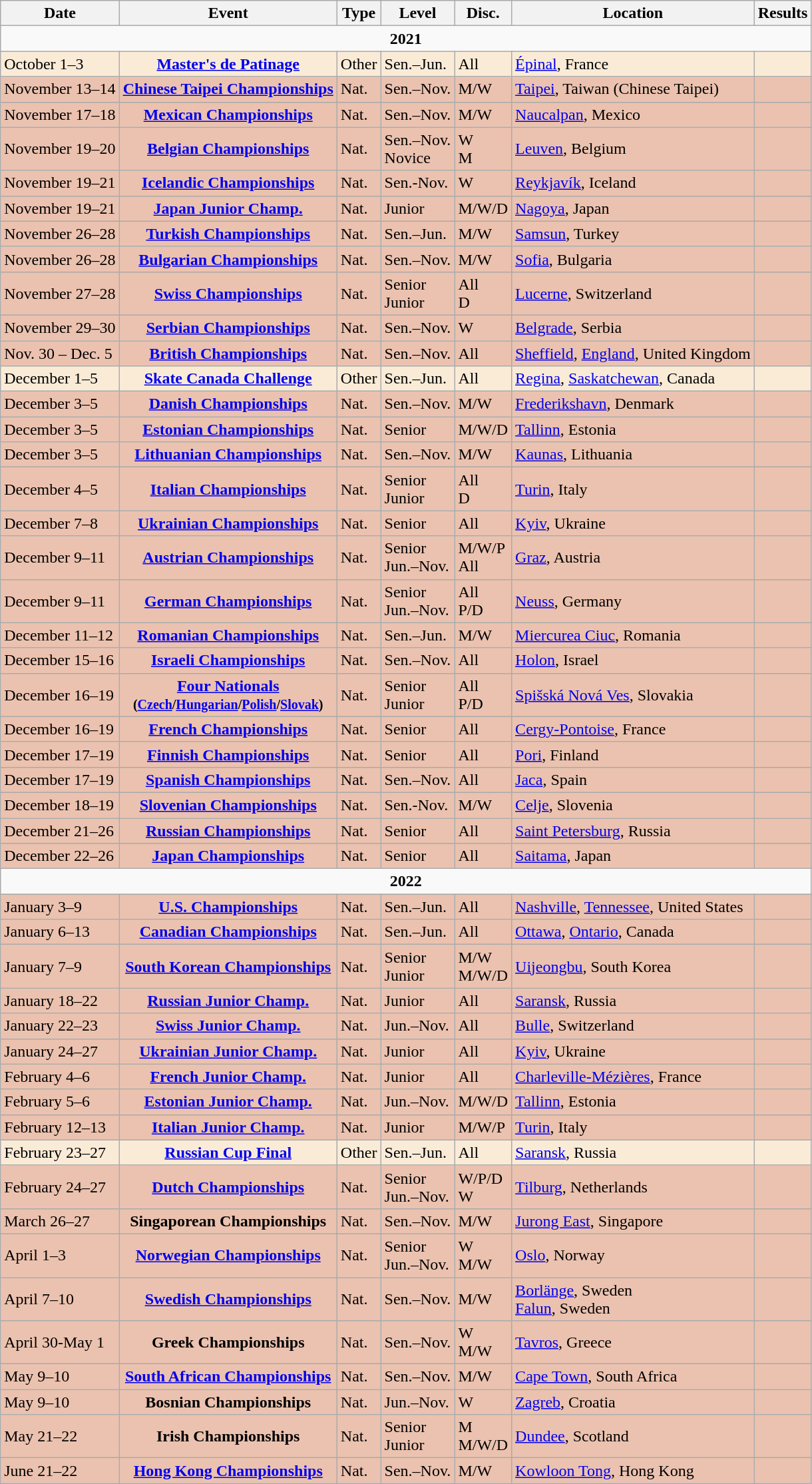<table class="wikitable">
<tr>
<th>Date</th>
<th>Event</th>
<th>Type</th>
<th>Level</th>
<th>Disc.</th>
<th>Location</th>
<th>Results</th>
</tr>
<tr>
<td colspan="7" style="text-align:center;"><strong>2021</strong></td>
</tr>
<tr bgcolor=FAEBD7>
<td>October 1–3</td>
<td align=center><strong><a href='#'>Master's de Patinage</a></strong></td>
<td>Other</td>
<td>Sen.–Jun.</td>
<td>All</td>
<td><a href='#'>Épinal</a>, France</td>
<td></td>
</tr>
<tr bgcolor=EBC2AF>
<td>November 13–14</td>
<td align=center><strong><a href='#'>Chinese Taipei Championships</a></strong></td>
<td>Nat.</td>
<td>Sen.–Nov.</td>
<td>M/W</td>
<td><a href='#'>Taipei</a>, Taiwan (Chinese Taipei)</td>
<td></td>
</tr>
<tr bgcolor=EBC2AF>
<td>November 17–18</td>
<td align=center><strong><a href='#'>Mexican Championships</a></strong></td>
<td>Nat.</td>
<td>Sen.–Nov.</td>
<td>M/W</td>
<td><a href='#'>Naucalpan</a>, Mexico</td>
<td></td>
</tr>
<tr bgcolor=EBC2AF>
<td>November 19–20</td>
<td align=center><strong><a href='#'>Belgian Championships</a></strong></td>
<td>Nat.</td>
<td>Sen.–Nov.<br>Novice</td>
<td>W<br>M</td>
<td><a href='#'>Leuven</a>, Belgium</td>
<td></td>
</tr>
<tr bgcolor=EBC2AF>
<td>November 19–21</td>
<td align=center><strong><a href='#'>Icelandic Championships</a></strong></td>
<td>Nat.</td>
<td>Sen.-Nov.</td>
<td>W</td>
<td><a href='#'>Reykjavík</a>, Iceland</td>
<td></td>
</tr>
<tr bgcolor=EBC2AF>
<td>November 19–21</td>
<td align=center><strong><a href='#'>Japan Junior Champ.</a></strong></td>
<td>Nat.</td>
<td>Junior</td>
<td>M/W/D</td>
<td><a href='#'>Nagoya</a>, Japan</td>
<td></td>
</tr>
<tr bgcolor=EBC2AF>
<td>November 26–28</td>
<td align=center><strong><a href='#'>Turkish Championships</a></strong></td>
<td>Nat.</td>
<td>Sen.–Jun.</td>
<td>M/W</td>
<td><a href='#'>Samsun</a>, Turkey</td>
<td></td>
</tr>
<tr bgcolor=EBC2AF>
<td>November 26–28</td>
<td align=center><strong><a href='#'>Bulgarian Championships</a></strong></td>
<td>Nat.</td>
<td>Sen.–Nov.</td>
<td>M/W</td>
<td><a href='#'>Sofia</a>, Bulgaria</td>
<td></td>
</tr>
<tr bgcolor=EBC2AF>
<td>November 27–28</td>
<td align=center><strong><a href='#'>Swiss Championships</a></strong></td>
<td>Nat.</td>
<td>Senior<br>Junior</td>
<td>All<br>D</td>
<td><a href='#'>Lucerne</a>, Switzerland</td>
<td></td>
</tr>
<tr bgcolor=EBC2AF>
<td>November 29–30</td>
<td align=center><strong><a href='#'>Serbian Championships</a></strong></td>
<td>Nat.</td>
<td>Sen.–Nov.</td>
<td>W</td>
<td><a href='#'>Belgrade</a>, Serbia</td>
<td></td>
</tr>
<tr bgcolor=#EBC2AF>
<td>Nov. 30 – Dec. 5</td>
<td align=center><strong><a href='#'>British Championships</a></strong></td>
<td>Nat.</td>
<td>Sen.–Nov.</td>
<td>All</td>
<td><a href='#'>Sheffield</a>, <a href='#'>England</a>, United Kingdom</td>
<td></td>
</tr>
<tr bgcolor=FAEBD7>
<td>December 1–5</td>
<td align=center><strong><a href='#'>Skate Canada Challenge</a></strong></td>
<td>Other</td>
<td>Sen.–Jun.</td>
<td>All</td>
<td><a href='#'>Regina</a>, <a href='#'>Saskatchewan</a>, Canada</td>
<td></td>
</tr>
<tr bgcolor=#EBC2AF>
<td>December 3–5</td>
<td align=center><strong><a href='#'>Danish Championships</a></strong></td>
<td>Nat.</td>
<td>Sen.–Nov.</td>
<td>M/W</td>
<td><a href='#'>Frederikshavn</a>, Denmark</td>
<td></td>
</tr>
<tr bgcolor=#EBC2AF>
<td>December 3–5</td>
<td align=center><strong><a href='#'>Estonian Championships</a></strong></td>
<td>Nat.</td>
<td>Senior</td>
<td>M/W/D</td>
<td><a href='#'>Tallinn</a>, Estonia</td>
<td></td>
</tr>
<tr bgcolor=EBC2AF>
<td>December 3–5</td>
<td align=center><strong><a href='#'>Lithuanian Championships</a></strong></td>
<td>Nat.</td>
<td>Sen.–Nov.</td>
<td>M/W</td>
<td><a href='#'>Kaunas</a>, Lithuania</td>
<td></td>
</tr>
<tr bgcolor=EBC2AF>
<td>December 4–5</td>
<td align=center><strong><a href='#'>Italian Championships</a></strong></td>
<td>Nat.</td>
<td>Senior<br>Junior</td>
<td>All<br>D</td>
<td><a href='#'>Turin</a>, Italy</td>
<td></td>
</tr>
<tr bgcolor=EBC2AF>
<td>December 7–8</td>
<td align=center><strong><a href='#'>Ukrainian Championships</a></strong></td>
<td>Nat.</td>
<td>Senior</td>
<td>All</td>
<td><a href='#'>Kyiv</a>, Ukraine</td>
<td></td>
</tr>
<tr bgcolor=#EBC2AF>
<td>December 9–11</td>
<td align=center><strong><a href='#'>Austrian Championships</a></strong></td>
<td>Nat.</td>
<td>Senior<br>Jun.–Nov.</td>
<td>M/W/P<br>All</td>
<td><a href='#'>Graz</a>, Austria</td>
<td></td>
</tr>
<tr bgcolor=EBC2AF>
<td>December 9–11</td>
<td align=center><strong><a href='#'>German Championships</a></strong></td>
<td>Nat.</td>
<td>Senior<br>Jun.–Nov.</td>
<td>All<br>P/D</td>
<td><a href='#'>Neuss</a>, Germany</td>
<td></td>
</tr>
<tr bgcolor=EBC2AF>
<td>December 11–12</td>
<td align=center><strong><a href='#'>Romanian Championships</a></strong></td>
<td>Nat.</td>
<td>Sen.–Jun.</td>
<td>M/W</td>
<td><a href='#'>Miercurea Ciuc</a>, Romania</td>
<td></td>
</tr>
<tr bgcolor=EBC2AF>
<td>December 15–16</td>
<td align=center><strong><a href='#'>Israeli Championships</a></strong></td>
<td>Nat.</td>
<td>Sen.–Nov.</td>
<td>All</td>
<td><a href='#'>Holon</a>, Israel</td>
<td></td>
</tr>
<tr bgcolor=EBC2AF>
<td>December 16–19</td>
<td align=center><strong><a href='#'>Four Nationals</a><br><small>(<a href='#'>Czech</a>/<a href='#'>Hungarian</a>/<a href='#'>Polish</a>/<a href='#'>Slovak</a>)</small></strong></td>
<td>Nat.</td>
<td>Senior<br>Junior</td>
<td>All<br>P/D</td>
<td><a href='#'>Spišská Nová Ves</a>, Slovakia</td>
<td></td>
</tr>
<tr bgcolor=EBC2AF>
<td>December 16–19</td>
<td align=center><strong><a href='#'>French Championships</a></strong></td>
<td>Nat.</td>
<td>Senior</td>
<td>All</td>
<td><a href='#'>Cergy-Pontoise</a>, France</td>
<td></td>
</tr>
<tr bgcolor=EBC2AF>
<td>December 17–19</td>
<td align=center><strong><a href='#'>Finnish Championships</a></strong></td>
<td>Nat.</td>
<td>Senior</td>
<td>All</td>
<td><a href='#'>Pori</a>, Finland</td>
<td></td>
</tr>
<tr bgcolor=EBC2AF>
<td>December 17–19</td>
<td align=center><strong><a href='#'>Spanish Championships</a></strong></td>
<td>Nat.</td>
<td>Sen.–Nov.</td>
<td>All</td>
<td><a href='#'>Jaca</a>, Spain</td>
<td></td>
</tr>
<tr bgcolor=EBC2AF>
<td>December 18–19</td>
<td align=center><strong><a href='#'>Slovenian Championships</a></strong></td>
<td>Nat.</td>
<td>Sen.-Nov.</td>
<td>M/W</td>
<td><a href='#'>Celje</a>, Slovenia</td>
<td></td>
</tr>
<tr bgcolor=EBC2AF>
<td>December 21–26</td>
<td align=center><strong><a href='#'>Russian Championships</a></strong></td>
<td>Nat.</td>
<td>Senior</td>
<td>All</td>
<td><a href='#'>Saint Petersburg</a>, Russia</td>
<td></td>
</tr>
<tr bgcolor=EBC2AF>
<td>December 22–26</td>
<td align=center><strong><a href='#'>Japan Championships</a></strong></td>
<td>Nat.</td>
<td>Senior</td>
<td>All</td>
<td><a href='#'>Saitama</a>, Japan</td>
<td></td>
</tr>
<tr>
<td colspan="7" style="text-align:center;"><strong>2022</strong></td>
</tr>
<tr bgcolor=EBC2AF>
<td>January 3–9</td>
<td align=center><strong><a href='#'>U.S. Championships</a></strong></td>
<td>Nat.</td>
<td>Sen.–Jun.</td>
<td>All</td>
<td><a href='#'>Nashville</a>, <a href='#'>Tennessee</a>, United States</td>
<td></td>
</tr>
<tr bgcolor=EBC2AF>
<td>January 6–13</td>
<td align=center><strong><a href='#'>Canadian Championships</a></strong></td>
<td>Nat.</td>
<td>Sen.–Jun.</td>
<td>All</td>
<td><a href='#'>Ottawa</a>, <a href='#'>Ontario</a>, Canada</td>
<td></td>
</tr>
<tr bgcolor=EBC2AF>
<td>January 7–9</td>
<td align=center><strong><a href='#'>South Korean Championships</a></strong></td>
<td>Nat.</td>
<td>Senior<br>Junior</td>
<td>M/W<br>M/W/D</td>
<td><a href='#'>Uijeongbu</a>, South Korea</td>
<td></td>
</tr>
<tr bgcolor=EBC2AF>
<td>January 18–22</td>
<td align=center><strong><a href='#'>Russian Junior Champ.</a></strong></td>
<td>Nat.</td>
<td>Junior</td>
<td>All</td>
<td><a href='#'>Saransk</a>, Russia</td>
<td></td>
</tr>
<tr bgcolor=EBC2AF>
<td>January 22–23</td>
<td align=center><strong><a href='#'>Swiss Junior Champ.</a></strong></td>
<td>Nat.</td>
<td>Jun.–Nov.</td>
<td>All</td>
<td><a href='#'>Bulle</a>, Switzerland</td>
<td></td>
</tr>
<tr bgcolor=EBC2AF>
<td>January 24–27</td>
<td align=center><strong><a href='#'>Ukrainian Junior Champ.</a></strong></td>
<td>Nat.</td>
<td>Junior</td>
<td>All</td>
<td><a href='#'>Kyiv</a>, Ukraine</td>
<td></td>
</tr>
<tr bgcolor=EBC2AF>
<td>February 4–6</td>
<td align=center><strong><a href='#'>French Junior Champ.</a></strong></td>
<td>Nat.</td>
<td>Junior</td>
<td>All</td>
<td><a href='#'>Charleville-Mézières</a>, France</td>
<td></td>
</tr>
<tr bgcolor=#EBC2AF>
<td>February 5–6</td>
<td align=center><strong><a href='#'>Estonian Junior Champ.</a></strong></td>
<td>Nat.</td>
<td>Jun.–Nov.</td>
<td>M/W/D</td>
<td><a href='#'>Tallinn</a>, Estonia</td>
<td></td>
</tr>
<tr bgcolor=EBC2AF>
<td>February 12–13</td>
<td align=center><strong><a href='#'>Italian Junior Champ.</a></strong></td>
<td>Nat.</td>
<td>Junior</td>
<td>M/W/P</td>
<td><a href='#'>Turin</a>, Italy</td>
<td></td>
</tr>
<tr bgcolor=FAEBD7>
<td>February 23–27</td>
<td align=center><strong><a href='#'>Russian Cup Final</a></strong></td>
<td>Other</td>
<td>Sen.–Jun.</td>
<td>All</td>
<td><a href='#'>Saransk</a>, Russia</td>
<td></td>
</tr>
<tr bgcolor=EBC2AF>
<td>February 24–27</td>
<td align=center><strong><a href='#'>Dutch Championships</a></strong></td>
<td>Nat.</td>
<td>Senior<br>Jun.–Nov.</td>
<td>W/P/D<br>W</td>
<td><a href='#'>Tilburg</a>, Netherlands</td>
<td></td>
</tr>
<tr bgcolor=EBC2AF>
<td>March 26–27</td>
<td align=center><strong>Singaporean Championships</strong></td>
<td>Nat.</td>
<td>Sen.–Nov.</td>
<td>M/W</td>
<td><a href='#'>Jurong East</a>, Singapore</td>
<td></td>
</tr>
<tr bgcolor=EBC2AF>
<td>April 1–3</td>
<td align=center><strong><a href='#'>Norwegian Championships</a></strong></td>
<td>Nat.</td>
<td>Senior<br>Jun.–Nov.</td>
<td>W<br>M/W</td>
<td><a href='#'>Oslo</a>, Norway</td>
<td></td>
</tr>
<tr bgcolor=EBC2AF>
<td>April 7–10</td>
<td align=center><strong><a href='#'>Swedish Championships</a></strong></td>
<td>Nat.</td>
<td>Sen.–Nov.</td>
<td>M/W</td>
<td><a href='#'>Borlänge</a>, Sweden<br><a href='#'>Falun</a>, Sweden</td>
<td></td>
</tr>
<tr bgcolor=EBC2AF>
<td>April 30-May 1</td>
<td align=center><strong>Greek Championships</strong></td>
<td>Nat.</td>
<td>Sen.–Nov.</td>
<td>W<br>M/W</td>
<td><a href='#'>Tavros</a>, Greece</td>
<td></td>
</tr>
<tr bgcolor=EBC2AF>
<td>May 9–10</td>
<td align=center><strong><a href='#'>South African Championships</a></strong></td>
<td>Nat.</td>
<td>Sen.–Nov.</td>
<td>M/W</td>
<td><a href='#'>Cape Town</a>, South Africa</td>
<td></td>
</tr>
<tr bgcolor=EBC2AF>
<td>May 9–10</td>
<td align=center><strong>Bosnian Championships</strong></td>
<td>Nat.</td>
<td>Jun.–Nov.</td>
<td>W</td>
<td><a href='#'>Zagreb</a>, Croatia</td>
<td></td>
</tr>
<tr bgcolor=EBC2AF>
<td>May 21–22</td>
<td align=center><strong>Irish Championships</strong></td>
<td>Nat.</td>
<td>Senior<br>Junior</td>
<td>M<br>M/W/D</td>
<td><a href='#'>Dundee</a>, Scotland</td>
<td></td>
</tr>
<tr bgcolor=EBC2AF>
<td>June 21–22</td>
<td align=center><strong><a href='#'>Hong Kong Championships</a></strong></td>
<td>Nat.</td>
<td>Sen.–Nov.</td>
<td>M/W</td>
<td><a href='#'>Kowloon Tong</a>, Hong Kong</td>
<td></td>
</tr>
</table>
